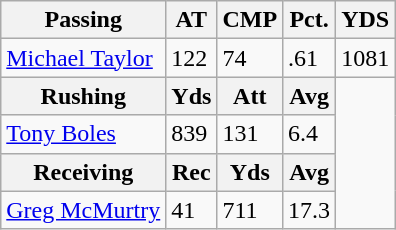<table class="wikitable">
<tr>
<th>Passing</th>
<th>AT</th>
<th>CMP</th>
<th>Pct.</th>
<th>YDS</th>
</tr>
<tr>
<td><a href='#'>Michael Taylor</a></td>
<td>122</td>
<td>74</td>
<td>.61</td>
<td>1081</td>
</tr>
<tr>
<th>Rushing</th>
<th>Yds</th>
<th>Att</th>
<th>Avg</th>
</tr>
<tr>
<td><a href='#'>Tony Boles</a></td>
<td>839</td>
<td>131</td>
<td>6.4</td>
</tr>
<tr>
<th>Receiving</th>
<th>Rec</th>
<th>Yds</th>
<th>Avg</th>
</tr>
<tr>
<td><a href='#'>Greg McMurtry</a></td>
<td>41</td>
<td>711</td>
<td>17.3</td>
</tr>
</table>
